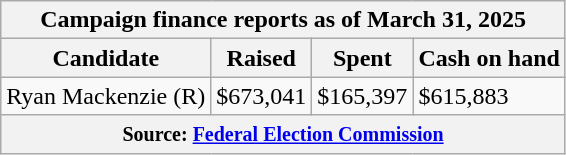<table class="wikitable sortable">
<tr>
<th colspan=4>Campaign finance reports as of March 31, 2025</th>
</tr>
<tr style="text-align:center;">
<th>Candidate</th>
<th>Raised</th>
<th>Spent</th>
<th>Cash on hand</th>
</tr>
<tr>
<td>Ryan Mackenzie (R)</td>
<td>$673,041</td>
<td>$165,397</td>
<td>$615,883</td>
</tr>
<tr>
<th colspan="4"><small>Source: <a href='#'>Federal Election Commission</a></small></th>
</tr>
</table>
